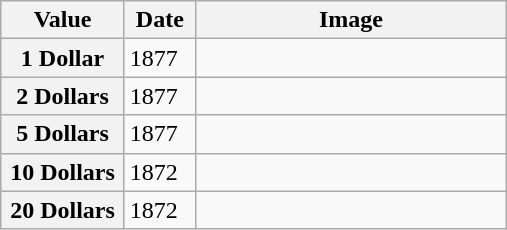<table class="wikitable">
<tr>
<th scope="col" style="width:75px;">Value</th>
<th scope="col" style="width:40px;">Date</th>
<th scope="col" style="width:200px;">Image</th>
</tr>
<tr>
<th scope="row">1 Dollar</th>
<td>1877</td>
<td></td>
</tr>
<tr>
<th scope="row">2 Dollars</th>
<td>1877</td>
<td></td>
</tr>
<tr>
<th scope="row">5 Dollars</th>
<td>1877</td>
<td></td>
</tr>
<tr>
<th scope="row">10 Dollars</th>
<td>1872</td>
<td></td>
</tr>
<tr>
<th scope="row">20 Dollars</th>
<td>1872</td>
<td></td>
</tr>
</table>
